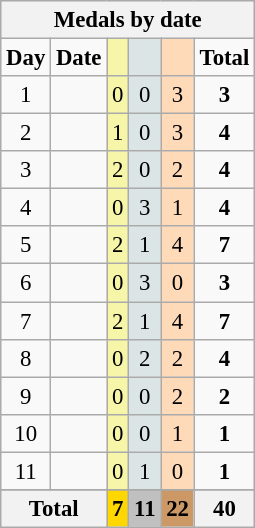<table class="wikitable" style="font-size:95%">
<tr style="background:#efefef;">
<th colspan=6>Medals by date</th>
</tr>
<tr style="text-align:center;">
<td><strong>Day</strong></td>
<td><strong>Date</strong></td>
<td style="background:#F7F6A8;"></td>
<td style="background:#DCE5E5;"></td>
<td style="background:#FFDAB9;"></td>
<td><strong>Total</strong></td>
</tr>
<tr style="text-align:center;">
<td>1</td>
<td></td>
<td style="background:#F7F6A8;">0</td>
<td style="background:#DCE5E5;">0</td>
<td style="background:#FFDAB9;">3</td>
<td><strong>3</strong></td>
</tr>
<tr style="text-align:center;">
<td>2</td>
<td></td>
<td style="background:#F7F6A8;">1</td>
<td style="background:#DCE5E5;">0</td>
<td style="background:#FFDAB9;">3</td>
<td><strong>4</strong></td>
</tr>
<tr style="text-align:center;">
<td>3</td>
<td></td>
<td style="background:#F7F6A8;">2</td>
<td style="background:#DCE5E5;">0</td>
<td style="background:#FFDAB9;">2</td>
<td><strong>4</strong></td>
</tr>
<tr style="text-align:center;">
<td>4</td>
<td></td>
<td style="background:#F7F6A8;">0</td>
<td style="background:#DCE5E5;">3</td>
<td style="background:#FFDAB9;">1</td>
<td><strong>4</strong></td>
</tr>
<tr style="text-align:center;">
<td>5</td>
<td></td>
<td style="background:#F7F6A8;">2</td>
<td style="background:#DCE5E5;">1</td>
<td style="background:#FFDAB9;">4</td>
<td><strong>7</strong></td>
</tr>
<tr style="text-align:center;">
<td>6</td>
<td></td>
<td style="background:#F7F6A8;">0</td>
<td style="background:#DCE5E5;">3</td>
<td style="background:#FFDAB9;">0</td>
<td><strong>3</strong></td>
</tr>
<tr style="text-align:center;">
<td>7</td>
<td></td>
<td style="background:#F7F6A8;">2</td>
<td style="background:#DCE5E5;">1</td>
<td style="background:#FFDAB9;">4</td>
<td><strong>7</strong></td>
</tr>
<tr style="text-align:center;">
<td>8</td>
<td></td>
<td style="background:#F7F6A8;">0</td>
<td style="background:#DCE5E5;">2</td>
<td style="background:#FFDAB9;">2</td>
<td><strong>4</strong></td>
</tr>
<tr style="text-align:center;">
<td>9</td>
<td></td>
<td style="background:#F7F6A8;">0</td>
<td style="background:#DCE5E5;">0</td>
<td style="background:#FFDAB9;">2</td>
<td><strong>2</strong></td>
</tr>
<tr style="text-align:center;">
<td>10</td>
<td></td>
<td style="background:#F7F6A8;">0</td>
<td style="background:#DCE5E5;">0</td>
<td style="background:#FFDAB9;">1</td>
<td><strong>1</strong></td>
</tr>
<tr style="text-align:center;">
<td>11</td>
<td></td>
<td style="background:#F7F6A8;">0</td>
<td style="background:#DCE5E5;">1</td>
<td style="background:#FFDAB9;">0</td>
<td><strong>1</strong></td>
</tr>
<tr style="text-align:center;">
</tr>
<tr>
<th colspan="2">Total</th>
<th style="background:gold;">7</th>
<th style="background:silver;">11</th>
<th style="background:#c96;">22</th>
<th>40</th>
</tr>
</table>
